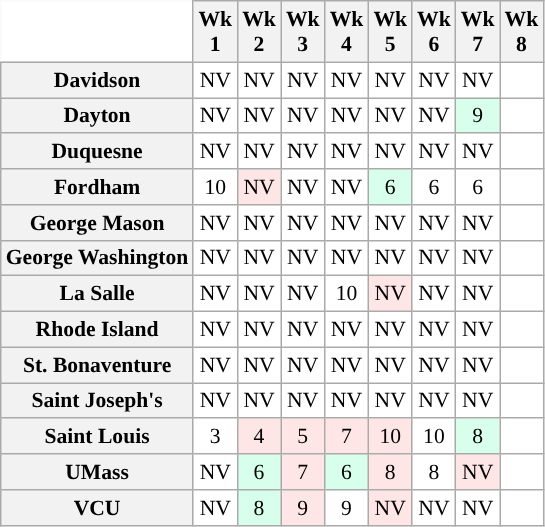<table class="wikitable" style="white-space:nowrap;font-size:90%;text-align:center;">
<tr>
<th style="background:white; border-top-style:hidden; border-left-style:hidden;"> </th>
<th>Wk<br> 1</th>
<th>Wk<br>2</th>
<th>Wk<br>3</th>
<th>Wk<br>4</th>
<th>Wk<br>5</th>
<th>Wk<br>6</th>
<th>Wk<br>7</th>
<th>Wk<br>8</th>
</tr>
<tr>
<th>Davidson</th>
<td style="background:#FFF;">NV</td>
<td style="background:#FFF;">NV</td>
<td style="background:#FFF;">NV</td>
<td style="background:#FFF;">NV</td>
<td style="background:#FFF;">NV</td>
<td style="background:#FFF;">NV</td>
<td style="background:#FFF;">NV</td>
<td style="background:#FFF;"></td>
</tr>
<tr>
<th>Dayton</th>
<td style="background:#FFF;">NV</td>
<td style="background:#FFF;">NV</td>
<td style="background:#FFF;">NV</td>
<td style="background:#FFF;">NV</td>
<td style="background:#FFF;">NV</td>
<td style="background:#FFF;">NV</td>
<td style="background:#d8ffeb;">9</td>
<td style="background:#FFF;"></td>
</tr>
<tr>
<th>Duquesne</th>
<td style="background:#FFF;">NV</td>
<td style="background:#FFF;">NV</td>
<td style="background:#FFF;">NV</td>
<td style="background:#FFF;">NV</td>
<td style="background:#FFF;">NV</td>
<td style="background:#FFF;">NV</td>
<td style="background:#FFF;">NV</td>
<td style="background:#FFF;"></td>
</tr>
<tr>
<th>Fordham</th>
<td style="background:#FFF;">10</td>
<td style="background:#ffe6e6;">NV</td>
<td style="background:#FFF;">NV</td>
<td style="background:#FFF;">NV</td>
<td style="background:#d8ffeb;">6</td>
<td style="background:#FFF;">6</td>
<td style="background:#FFF;">6</td>
<td style="background:#FFF;"></td>
</tr>
<tr>
<th>George Mason</th>
<td style="background:#FFF;">NV</td>
<td style="background:#FFF;">NV</td>
<td style="background:#FFF;">NV</td>
<td style="background:#FFF;">NV</td>
<td style="background:#FFF;">NV</td>
<td style="background:#FFF;">NV</td>
<td style="background:#FFF;">NV</td>
<td style="background:#FFF;"></td>
</tr>
<tr>
<th>George Washington</th>
<td style="background:#FFF;">NV</td>
<td style="background:#FFF;">NV</td>
<td style="background:#FFF;">NV</td>
<td style="background:#FFF;">NV</td>
<td style="background:#FFF;">NV</td>
<td style="background:#FFF;">NV</td>
<td style="background:#FFF;">NV</td>
<td style="background:#FFF;"></td>
</tr>
<tr>
<th>La Salle</th>
<td style="background:#FFF;">NV</td>
<td style="background:#FFF;">NV</td>
<td style="background:#FFF;">NV</td>
<td style="background:#FFF;">10</td>
<td style="background:#ffe6e6;">NV</td>
<td style="background:#FFF;">NV</td>
<td style="background:#FFF;">NV</td>
<td style="background:#FFF;"></td>
</tr>
<tr>
<th>Rhode Island</th>
<td style="background:#FFF;">NV</td>
<td style="background:#FFF;">NV</td>
<td style="background:#FFF;">NV</td>
<td style="background:#FFF;">NV</td>
<td style="background:#FFF;">NV</td>
<td style="background:#FFF;">NV</td>
<td style="background:#FFF;">NV</td>
<td style="background:#FFF;"></td>
</tr>
<tr>
<th>St. Bonaventure</th>
<td style="background:#FFF;">NV</td>
<td style="background:#FFF;">NV</td>
<td style="background:#FFF;">NV</td>
<td style="background:#FFF;">NV</td>
<td style="background:#FFF;">NV</td>
<td style="background:#FFF;">NV</td>
<td style="background:#FFF;">NV</td>
<td style="background:#FFF;"></td>
</tr>
<tr>
<th>Saint Joseph's</th>
<td style="background:#FFF;">NV</td>
<td style="background:#FFF;">NV</td>
<td style="background:#FFF;">NV</td>
<td style="background:#FFF;">NV</td>
<td style="background:#FFF;">NV</td>
<td style="background:#FFF;">NV</td>
<td style="background:#FFF;">NV</td>
<td style="background:#FFF;"></td>
</tr>
<tr>
<th>Saint Louis</th>
<td style="background:#FFF;">3</td>
<td style="background:#ffe6e6;">4</td>
<td style="background:#ffe6e6;">5</td>
<td style="background:#ffe6e6;">7</td>
<td style="background:#ffe6e6;">10</td>
<td style="background:#FFF;">10</td>
<td style="background:#d8ffeb;">8</td>
<td style="background:#FFF;"></td>
</tr>
<tr>
<th>UMass</th>
<td style="background:#FFF;">NV</td>
<td style="background:#d8ffeb;">6</td>
<td style="background:#ffe6e6;">7</td>
<td style="background:#d8ffeb;">6</td>
<td style="background:#ffe6e6;">8</td>
<td style="background:#FFF;">8</td>
<td style="background:#ffe6e6;">NV</td>
<td style="background:#FFF;"></td>
</tr>
<tr>
<th>VCU</th>
<td style="background:#FFF;">NV</td>
<td style="background:#d8ffeb;">8</td>
<td style="background:#ffe6e6;">9</td>
<td style="background:#FFF;">9</td>
<td style="background:#ffe6e6;">NV</td>
<td style="background:#FFF;">NV</td>
<td style="background:#FFF;">NV</td>
<td style="background:#FFF;"></td>
</tr>
</table>
